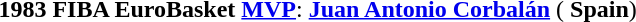<table width=95%>
<tr align=center>
<td><strong>1983 FIBA EuroBasket <a href='#'>MVP</a></strong>: <strong><a href='#'>Juan Antonio Corbalán</a></strong> ( <strong>Spain</strong>)</td>
</tr>
</table>
